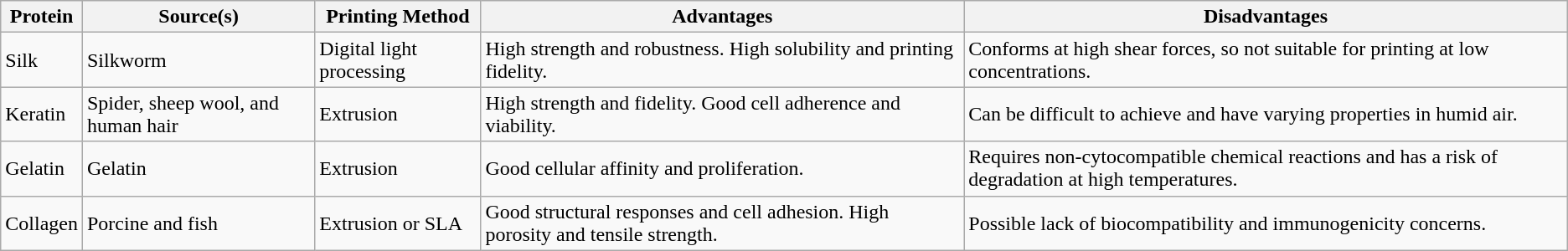<table class="wikitable">
<tr>
<th>Protein</th>
<th>Source(s)</th>
<th>Printing Method</th>
<th>Advantages</th>
<th>Disadvantages</th>
</tr>
<tr>
<td>Silk</td>
<td>Silkworm</td>
<td>Digital light processing</td>
<td>High strength and robustness. High solubility and printing fidelity.</td>
<td>Conforms at high shear forces, so not suitable for printing at low concentrations.</td>
</tr>
<tr>
<td>Keratin</td>
<td>Spider, sheep wool, and human hair</td>
<td>Extrusion</td>
<td>High strength and fidelity. Good cell adherence and viability.</td>
<td>Can be difficult to achieve and have varying properties in humid air.</td>
</tr>
<tr>
<td>Gelatin</td>
<td>Gelatin</td>
<td>Extrusion</td>
<td>Good cellular affinity and proliferation.</td>
<td>Requires non-cytocompatible chemical reactions and has a risk of degradation at high temperatures.</td>
</tr>
<tr>
<td>Collagen</td>
<td>Porcine and fish</td>
<td>Extrusion or SLA</td>
<td>Good structural responses and cell adhesion. High porosity and tensile strength.</td>
<td>Possible lack of biocompatibility and immunogenicity concerns.</td>
</tr>
</table>
